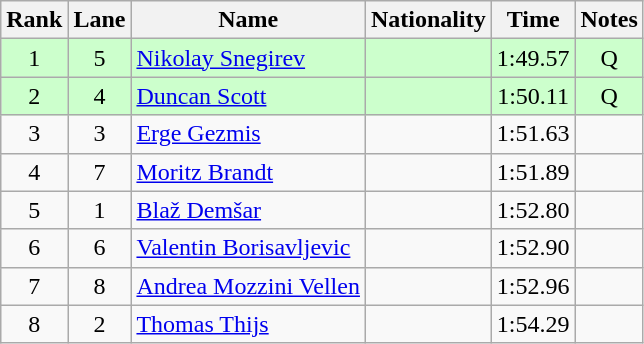<table class="wikitable sortable" style="text-align:center">
<tr>
<th>Rank</th>
<th>Lane</th>
<th>Name</th>
<th>Nationality</th>
<th>Time</th>
<th>Notes</th>
</tr>
<tr bgcolor=ccffcc>
<td>1</td>
<td>5</td>
<td align=left><a href='#'>Nikolay Snegirev</a></td>
<td align=left></td>
<td>1:49.57</td>
<td>Q</td>
</tr>
<tr bgcolor=ccffcc>
<td>2</td>
<td>4</td>
<td align=left><a href='#'>Duncan Scott</a></td>
<td align=left></td>
<td>1:50.11</td>
<td>Q</td>
</tr>
<tr>
<td>3</td>
<td>3</td>
<td align=left><a href='#'>Erge Gezmis</a></td>
<td align=left></td>
<td>1:51.63</td>
<td></td>
</tr>
<tr>
<td>4</td>
<td>7</td>
<td align=left><a href='#'>Moritz Brandt</a></td>
<td align=left></td>
<td>1:51.89</td>
<td></td>
</tr>
<tr>
<td>5</td>
<td>1</td>
<td align=left><a href='#'>Blaž Demšar</a></td>
<td align=left></td>
<td>1:52.80</td>
<td></td>
</tr>
<tr>
<td>6</td>
<td>6</td>
<td align=left><a href='#'>Valentin Borisavljevic</a></td>
<td align=left></td>
<td>1:52.90</td>
<td></td>
</tr>
<tr>
<td>7</td>
<td>8</td>
<td align=left><a href='#'>Andrea Mozzini Vellen</a></td>
<td align=left></td>
<td>1:52.96</td>
<td></td>
</tr>
<tr>
<td>8</td>
<td>2</td>
<td align=left><a href='#'>Thomas Thijs</a></td>
<td align=left></td>
<td>1:54.29</td>
<td></td>
</tr>
</table>
